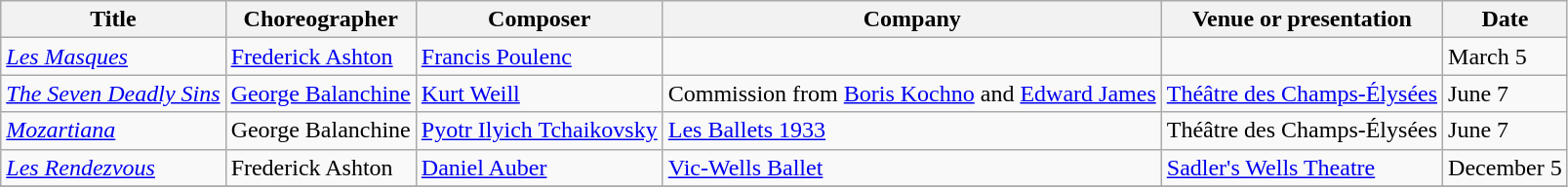<table class="wikitable sortable">
<tr>
<th>Title</th>
<th>Choreographer</th>
<th>Composer</th>
<th>Company</th>
<th>Venue or presentation</th>
<th>Date</th>
</tr>
<tr>
<td><em><a href='#'>Les Masques</a></em></td>
<td><a href='#'>Frederick Ashton</a></td>
<td><a href='#'>Francis Poulenc</a></td>
<td></td>
<td></td>
<td>March 5</td>
</tr>
<tr>
<td><em><a href='#'>The Seven Deadly Sins</a></em></td>
<td><a href='#'>George Balanchine</a></td>
<td><a href='#'>Kurt Weill</a></td>
<td>Commission from <a href='#'>Boris Kochno</a> and <a href='#'>Edward James</a></td>
<td><a href='#'>Théâtre des Champs-Élysées</a></td>
<td>June 7</td>
</tr>
<tr>
<td><em><a href='#'>Mozartiana</a></em></td>
<td>George Balanchine</td>
<td><a href='#'>Pyotr Ilyich Tchaikovsky</a></td>
<td><a href='#'>Les Ballets 1933</a></td>
<td>Théâtre des Champs-Élysées</td>
<td>June 7</td>
</tr>
<tr>
<td><em><a href='#'>Les Rendezvous</a></em></td>
<td>Frederick Ashton</td>
<td><a href='#'>Daniel Auber</a></td>
<td><a href='#'>Vic-Wells Ballet</a></td>
<td><a href='#'>Sadler's Wells Theatre</a></td>
<td>December 5</td>
</tr>
<tr>
</tr>
</table>
